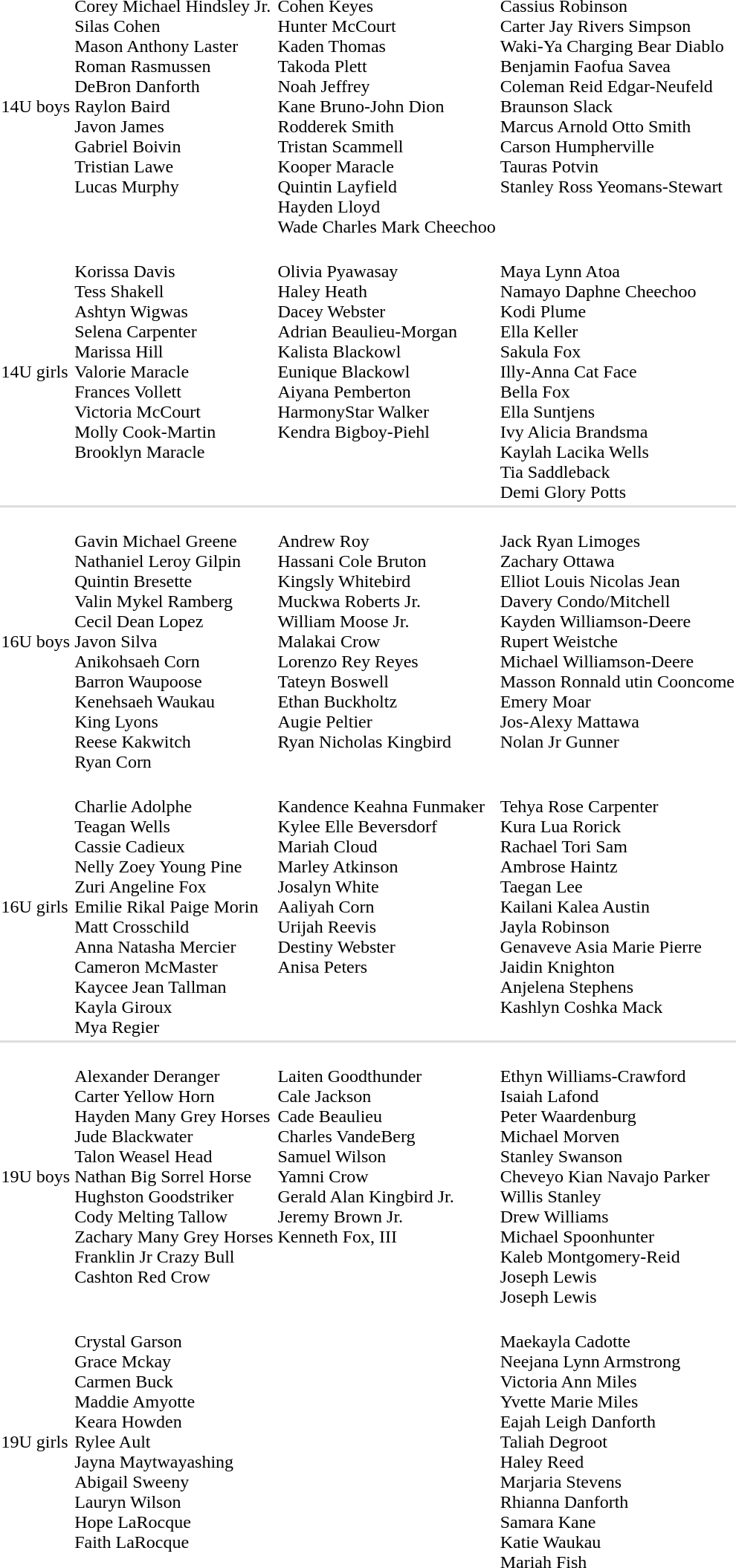<table>
<tr>
<td>14U boys</td>
<td valign=top><br>Corey Michael Hindsley Jr.<br>Silas Cohen<br>Mason Anthony Laster<br>Roman Rasmussen<br>DeBron Danforth<br>Raylon Baird<br>Javon James<br>Gabriel Boivin<br>Tristian Lawe<br>Lucas Murphy</td>
<td nowrap><br>Cohen Keyes<br>Hunter McCourt<br>Kaden Thomas<br>Takoda Plett<br>Noah Jeffrey<br>Kane Bruno-John Dion<br>Rodderek Smith<br>Tristan Scammell<br>Kooper Maracle<br>Quintin Layfield<br>Hayden Lloyd<br>Wade Charles Mark Cheechoo</td>
<td valign=top><br>Cassius Robinson<br>Carter Jay Rivers Simpson<br>Waki-Ya Charging Bear Diablo<br>Benjamin Faofua Savea<br>Coleman Reid Edgar-Neufeld<br>Braunson Slack<br>Marcus Arnold Otto Smith<br>Carson Humpherville<br>Tauras Potvin<br>Stanley Ross Yeomans-Stewart</td>
</tr>
<tr>
<td>14U girls</td>
<td valign=top><br>Korissa Davis<br>Tess Shakell<br>Ashtyn Wigwas<br>Selena Carpenter<br>Marissa Hill<br>Valorie Maracle<br>Frances Vollett<br>Victoria McCourt<br>Molly Cook-Martin<br>Brooklyn Maracle</td>
<td valign=top><br>Olivia Pyawasay<br>Haley Heath<br>Dacey Webster<br>Adrian Beaulieu-Morgan<br>Kalista Blackowl<br>Eunique Blackowl<br>Aiyana Pemberton<br>HarmonyStar Walker<br>Kendra Bigboy-Piehl</td>
<td><br>Maya Lynn Atoa<br>Namayo Daphne Cheechoo<br>Kodi Plume<br>Ella Keller<br>Sakula Fox<br>Illy-Anna Cat Face<br>Bella Fox<br>Ella Suntjens<br>Ivy Alicia Brandsma<br>Kaylah Lacika Wells<br>Tia Saddleback<br>Demi Glory Potts</td>
</tr>
<tr bgcolor=#dddddd>
<td colspan=4></td>
</tr>
<tr>
<td>16U boys</td>
<td><br>Gavin Michael Greene<br>Nathaniel Leroy Gilpin<br>Quintin Bresette<br>Valin Mykel Ramberg<br>Cecil Dean Lopez<br>Javon Silva<br>Anikohsaeh Corn<br>Barron Waupoose<br>Kenehsaeh Waukau<br>King Lyons<br>Reese Kakwitch<br>Ryan Corn</td>
<td valign=top><br>Andrew Roy<br>Hassani Cole Bruton<br>Kingsly Whitebird<br>Muckwa Roberts Jr.<br>William Moose Jr.<br>Malakai Crow<br>Lorenzo Rey Reyes<br>Tateyn Boswell<br>Ethan Buckholtz<br>Augie Peltier<br>Ryan Nicholas Kingbird</td>
<td nowrap valign=top><br>Jack Ryan Limoges<br>Zachary Ottawa<br>Elliot Louis Nicolas Jean<br>Davery Condo/Mitchell<br>Kayden Williamson-Deere<br>Rupert Weistche<br>Michael Williamson-Deere<br>Masson Ronnald utin Cooncome<br>Emery Moar<br>Jos-Alexy Mattawa<br>Nolan Jr Gunner</td>
</tr>
<tr>
<td>16U girls</td>
<td><br>Charlie Adolphe<br>Teagan Wells<br>Cassie Cadieux<br>Nelly Zoey Young Pine<br>Zuri Angeline Fox<br>Emilie Rikal Paige Morin<br>Matt Crosschild<br>Anna Natasha Mercier<br>Cameron McMaster<br>Kaycee Jean Tallman<br>Kayla Giroux<br>Mya Regier</td>
<td valign=top><br>Kandence Keahna Funmaker<br>Kylee Elle Beversdorf<br>Mariah Cloud<br>Marley Atkinson<br>Josalyn White<br>Aaliyah Corn<br>Urijah Reevis<br>Destiny Webster<br>Anisa Peters</td>
<td valign=top><br>Tehya Rose Carpenter<br>Kura Lua Rorick<br>Rachael Tori Sam<br>Ambrose Haintz<br>Taegan Lee<br>Kailani Kalea Austin<br>Jayla Robinson<br>Genaveve Asia Marie Pierre<br>Jaidin Knighton<br>Anjelena Stephens<br>Kashlyn Coshka Mack</td>
</tr>
<tr bgcolor=#dddddd>
<td colspan=4></td>
</tr>
<tr>
<td>19U boys</td>
<td valign=top><br>Alexander Deranger<br>Carter Yellow Horn<br>Hayden Many Grey Horses<br>Jude Blackwater<br>Talon Weasel Head<br>Nathan Big Sorrel Horse<br>Hughston Goodstriker<br>Cody Melting Tallow<br>Zachary Many Grey Horses<br>Franklin Jr Crazy Bull<br>Cashton Red Crow</td>
<td valign=top><br>Laiten Goodthunder<br>Cale Jackson<br>Cade Beaulieu<br>Charles VandeBerg<br>Samuel Wilson<br>Yamni Crow<br>Gerald Alan Kingbird Jr.<br>Jeremy Brown Jr.<br>Kenneth Fox, III</td>
<td><br>Ethyn Williams-Crawford<br>Isaiah Lafond<br>Peter Waardenburg<br>Michael Morven<br>Stanley Swanson<br>Cheveyo Kian Navajo Parker<br>Willis Stanley<br>Drew Williams<br>Michael Spoonhunter<br>Kaleb Montgomery-Reid<br>Joseph Lewis<br>Joseph Lewis</td>
</tr>
<tr>
<td>19U girls</td>
<td valign=top><br>Crystal Garson<br>Grace Mckay<br>Carmen Buck<br>Maddie Amyotte<br>Keara Howden<br>Rylee Ault<br>Jayna Maytwayashing<br>Abigail Sweeny<br>Lauryn Wilson<br>Hope LaRocque<br>Faith LaRocque</td>
<td valign=top></td>
<td><br>Maekayla Cadotte<br>Neejana Lynn Armstrong<br>Victoria Ann Miles<br>Yvette Marie Miles<br>Eajah Leigh Danforth<br>Taliah Degroot<br>Haley Reed<br>Marjaria Stevens<br>Rhianna Danforth<br>Samara Kane<br>Katie Waukau<br>Mariah Fish</td>
</tr>
</table>
